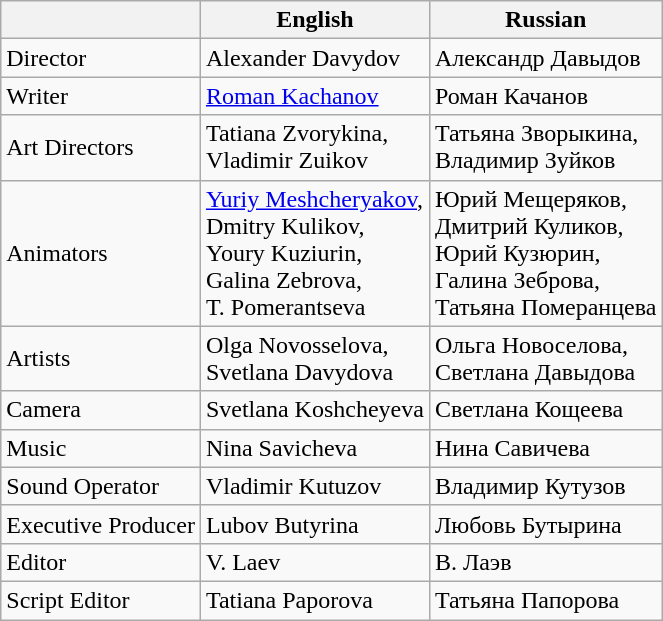<table class="wikitable">
<tr>
<th></th>
<th>English</th>
<th>Russian</th>
</tr>
<tr>
<td>Director</td>
<td>Alexander Davydov</td>
<td>Александр Давыдов</td>
</tr>
<tr>
<td>Writer</td>
<td><a href='#'>Roman Kachanov</a></td>
<td>Роман Качанов</td>
</tr>
<tr>
<td>Art Directors</td>
<td>Tatiana Zvorykina,<br> Vladimir Zuikov</td>
<td>Татьяна Зворыкина,<br> Владимир Зуйков</td>
</tr>
<tr>
<td>Animators</td>
<td><a href='#'>Yuriy Meshcheryakov</a>,<br>Dmitry Kulikov,<br> Youry Kuziurin,<br> Galina Zebrova,<br> T. Pomerantseva</td>
<td>Юрий Мещеряков,<br> Дмитрий Куликов,<br> Юрий Кузюрин, <br>Галина Зеброва, <br>Татьяна Померанцева</td>
</tr>
<tr>
<td>Artists</td>
<td>Olga Novosselova,<br> Svetlana Davydova</td>
<td>Ольга Новоселова, <br>Светлана Давыдова</td>
</tr>
<tr>
<td>Camera</td>
<td>Svetlana Koshcheyeva</td>
<td>Светлана Кощеева</td>
</tr>
<tr>
<td>Music</td>
<td>Nina Savicheva</td>
<td>Нина Савичева</td>
</tr>
<tr>
<td>Sound Operator</td>
<td>Vladimir Kutuzov</td>
<td>Владимир Кутузов</td>
</tr>
<tr>
<td>Executive Producer</td>
<td>Lubov Butyrina</td>
<td>Любовь Бутырина</td>
</tr>
<tr>
<td>Editor</td>
<td>V. Laev</td>
<td>В. Лаэв</td>
</tr>
<tr>
<td>Script Editor</td>
<td>Tatiana Paporova</td>
<td>Татьяна Папорова</td>
</tr>
</table>
